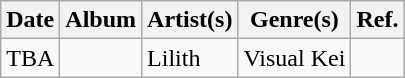<table class="wikitable">
<tr>
<th>Date</th>
<th>Album</th>
<th>Artist(s)</th>
<th>Genre(s)</th>
<th>Ref.</th>
</tr>
<tr>
<td>TBA</td>
<td></td>
<td>Lilith</td>
<td>Visual Kei</td>
<td></td>
</tr>
</table>
